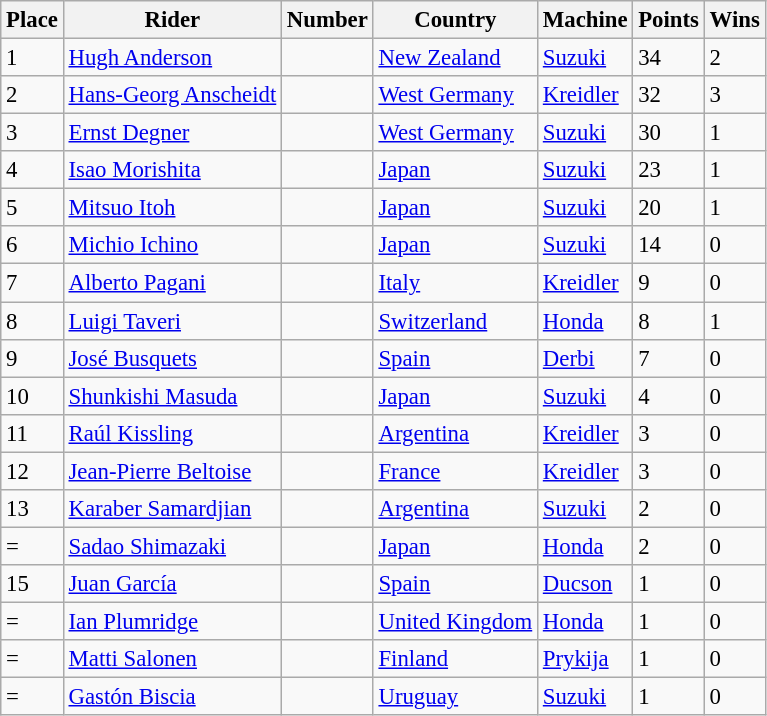<table class="wikitable" style="font-size: 95%;">
<tr>
<th>Place</th>
<th>Rider</th>
<th>Number</th>
<th>Country</th>
<th>Machine</th>
<th>Points</th>
<th>Wins</th>
</tr>
<tr>
<td>1</td>
<td> <a href='#'>Hugh Anderson</a></td>
<td></td>
<td><a href='#'>New Zealand</a></td>
<td><a href='#'>Suzuki</a></td>
<td>34</td>
<td>2</td>
</tr>
<tr>
<td>2</td>
<td> <a href='#'>Hans-Georg Anscheidt</a></td>
<td></td>
<td><a href='#'>West Germany</a></td>
<td><a href='#'>Kreidler</a></td>
<td>32</td>
<td>3</td>
</tr>
<tr>
<td>3</td>
<td> <a href='#'>Ernst Degner</a></td>
<td></td>
<td><a href='#'>West Germany</a></td>
<td><a href='#'>Suzuki</a></td>
<td>30</td>
<td>1</td>
</tr>
<tr>
<td>4</td>
<td> <a href='#'>Isao Morishita</a></td>
<td></td>
<td><a href='#'>Japan</a></td>
<td><a href='#'>Suzuki</a></td>
<td>23</td>
<td>1</td>
</tr>
<tr>
<td>5</td>
<td> <a href='#'>Mitsuo Itoh</a></td>
<td></td>
<td><a href='#'>Japan</a></td>
<td><a href='#'>Suzuki</a></td>
<td>20</td>
<td>1</td>
</tr>
<tr>
<td>6</td>
<td> <a href='#'>Michio Ichino</a></td>
<td></td>
<td><a href='#'>Japan</a></td>
<td><a href='#'>Suzuki</a></td>
<td>14</td>
<td>0</td>
</tr>
<tr>
<td>7</td>
<td> <a href='#'>Alberto Pagani</a></td>
<td></td>
<td><a href='#'>Italy</a></td>
<td><a href='#'>Kreidler</a></td>
<td>9</td>
<td>0</td>
</tr>
<tr>
<td>8</td>
<td> <a href='#'>Luigi Taveri</a></td>
<td></td>
<td><a href='#'>Switzerland</a></td>
<td><a href='#'>Honda</a></td>
<td>8</td>
<td>1</td>
</tr>
<tr>
<td>9</td>
<td> <a href='#'>José Busquets</a></td>
<td></td>
<td><a href='#'>Spain</a></td>
<td><a href='#'>Derbi</a></td>
<td>7</td>
<td>0</td>
</tr>
<tr>
<td>10</td>
<td> <a href='#'>Shunkishi Masuda</a></td>
<td></td>
<td><a href='#'>Japan</a></td>
<td><a href='#'>Suzuki</a></td>
<td>4</td>
<td>0</td>
</tr>
<tr>
<td>11</td>
<td> <a href='#'>Raúl Kissling</a></td>
<td></td>
<td><a href='#'>Argentina</a></td>
<td><a href='#'>Kreidler</a></td>
<td>3</td>
<td>0</td>
</tr>
<tr>
<td>12</td>
<td> <a href='#'>Jean-Pierre Beltoise</a></td>
<td></td>
<td><a href='#'>France</a></td>
<td><a href='#'>Kreidler</a></td>
<td>3</td>
<td>0</td>
</tr>
<tr>
<td>13</td>
<td> <a href='#'>Karaber Samardjian</a></td>
<td></td>
<td><a href='#'>Argentina</a></td>
<td><a href='#'>Suzuki</a></td>
<td>2</td>
<td>0</td>
</tr>
<tr>
<td>=</td>
<td> <a href='#'>Sadao Shimazaki</a></td>
<td></td>
<td><a href='#'>Japan</a></td>
<td><a href='#'>Honda</a></td>
<td>2</td>
<td>0</td>
</tr>
<tr>
<td>15</td>
<td> <a href='#'>Juan García</a></td>
<td></td>
<td><a href='#'>Spain</a></td>
<td><a href='#'>Ducson</a></td>
<td>1</td>
<td>0</td>
</tr>
<tr>
<td>=</td>
<td> <a href='#'>Ian Plumridge</a></td>
<td></td>
<td><a href='#'>United Kingdom</a></td>
<td><a href='#'>Honda</a></td>
<td>1</td>
<td>0</td>
</tr>
<tr>
<td>=</td>
<td> <a href='#'>Matti Salonen</a></td>
<td></td>
<td><a href='#'>Finland</a></td>
<td><a href='#'>Prykija</a></td>
<td>1</td>
<td>0</td>
</tr>
<tr>
<td>=</td>
<td> <a href='#'>Gastón Biscia</a></td>
<td></td>
<td><a href='#'>Uruguay</a></td>
<td><a href='#'>Suzuki</a></td>
<td>1</td>
<td>0</td>
</tr>
</table>
